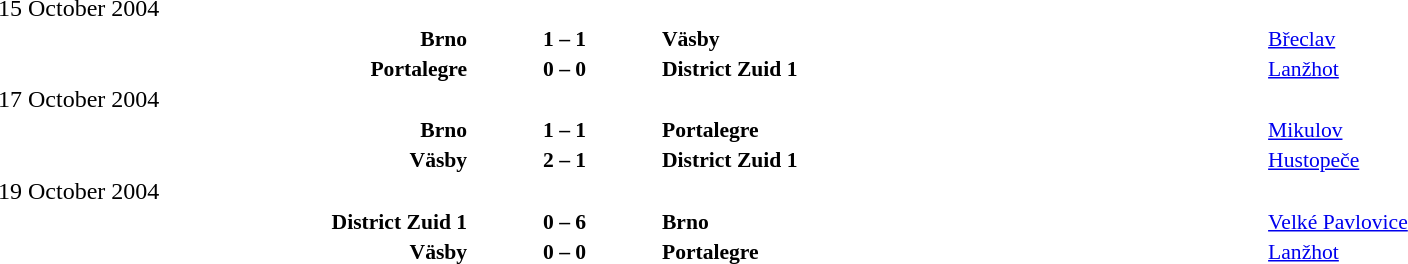<table width=100% cellspacing=1>
<tr>
<th width=25%></th>
<th width=10%></th>
<th></th>
</tr>
<tr>
<td>15 October 2004</td>
</tr>
<tr style=font-size:90%>
<td align=right><strong>Brno</strong></td>
<td align=center><strong>1 – 1</strong></td>
<td><strong>Väsby</strong></td>
<td><a href='#'>Břeclav</a></td>
</tr>
<tr style=font-size:90%>
<td align=right><strong>Portalegre</strong></td>
<td align=center><strong>0 – 0</strong></td>
<td><strong>District Zuid 1</strong></td>
<td><a href='#'>Lanžhot</a></td>
</tr>
<tr>
<td>17 October 2004</td>
</tr>
<tr style=font-size:90%>
<td align=right><strong>Brno</strong></td>
<td align=center><strong>1 – 1</strong></td>
<td><strong>Portalegre</strong></td>
<td><a href='#'>Mikulov</a></td>
</tr>
<tr style=font-size:90%>
<td align=right><strong>Väsby</strong></td>
<td align=center><strong>2 – 1</strong></td>
<td><strong>District Zuid 1</strong></td>
<td><a href='#'>Hustopeče</a></td>
</tr>
<tr>
<td>19 October 2004</td>
</tr>
<tr style=font-size:90%>
<td align=right><strong>District Zuid 1</strong></td>
<td align=center><strong>0 – 6</strong></td>
<td><strong>Brno</strong></td>
<td><a href='#'>Velké Pavlovice</a></td>
</tr>
<tr style=font-size:90%>
<td align=right><strong>Väsby</strong></td>
<td align=center><strong>0 – 0</strong></td>
<td><strong>Portalegre</strong></td>
<td><a href='#'>Lanžhot</a></td>
</tr>
</table>
